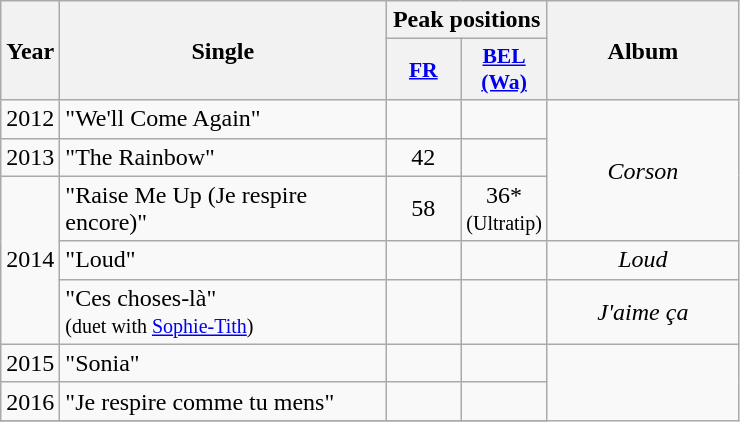<table class="wikitable">
<tr>
<th align="center" rowspan="2" width="10">Year</th>
<th align="center" rowspan="2" width="210">Single</th>
<th align="center" colspan="2" width="20">Peak positions</th>
<th align="center" rowspan="2" width="120">Album</th>
</tr>
<tr>
<th scope="col" style="width:3em;font-size:90%;"><a href='#'>FR</a><br></th>
<th scope="col" style="width:3em;font-size:90%;"><a href='#'>BEL <br>(Wa)</a><br></th>
</tr>
<tr>
<td style="text-align:center;">2012</td>
<td>"We'll Come Again"</td>
<td style="text-align:center;"></td>
<td style="text-align:center;"></td>
<td style="text-align:center;" rowspan=3><em>Corson</em></td>
</tr>
<tr>
<td style="text-align:center;">2013</td>
<td>"The Rainbow"</td>
<td style="text-align:center;">42</td>
<td style="text-align:center;"></td>
</tr>
<tr>
<td style="text-align:center;" rowspan=3>2014</td>
<td>"Raise Me Up (Je respire encore)"</td>
<td style="text-align:center;">58</td>
<td style="text-align:center;">36*<br><small>(Ultratip)</small></td>
</tr>
<tr>
<td>"Loud"</td>
<td style="text-align:center;"></td>
<td style="text-align:center;"></td>
<td style="text-align:center;"><em>Loud</em></td>
</tr>
<tr>
<td>"Ces choses-là" <br><small>(duet with <a href='#'>Sophie-Tith</a>)</small></td>
<td style="text-align:center;"></td>
<td style="text-align:center;"></td>
<td style="text-align:center;"><em>J'aime ça</em></td>
</tr>
<tr>
<td style="text-align:center;">2015</td>
<td>"Sonia"</td>
<td style="text-align:center;"></td>
<td style="text-align:center;"></td>
</tr>
<tr>
<td style="text-align:center;">2016</td>
<td>"Je respire comme tu mens"</td>
<td style="text-align:center;"></td>
<td style="text-align:center;"></td>
</tr>
<tr>
</tr>
</table>
